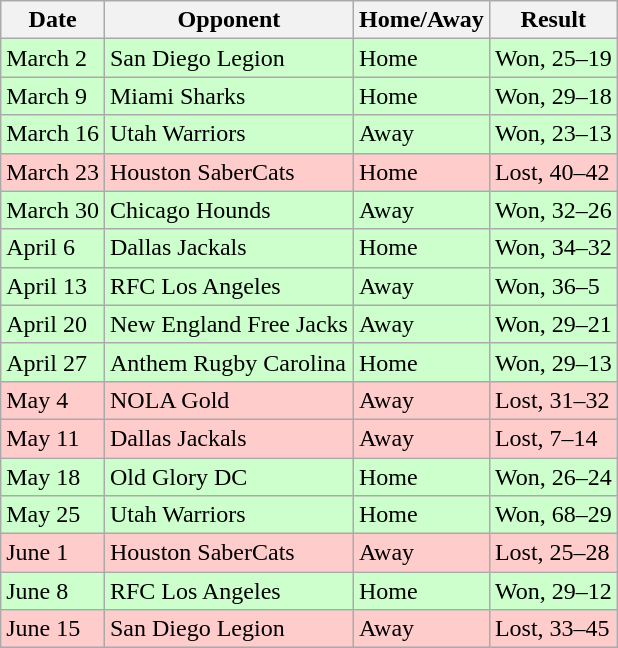<table class="wikitable">
<tr>
<th>Date</th>
<th>Opponent</th>
<th>Home/Away</th>
<th>Result</th>
</tr>
<tr style="background-color:#cfc;">
<td>March 2</td>
<td>San Diego Legion</td>
<td>Home</td>
<td>Won, 25–19</td>
</tr>
<tr style="background-color:#cfc;">
<td>March 9</td>
<td>Miami Sharks</td>
<td>Home</td>
<td>Won, 29–18</td>
</tr>
<tr style="background-color:#cfc;">
<td>March 16</td>
<td>Utah Warriors</td>
<td>Away</td>
<td>Won, 23–13</td>
</tr>
<tr style="background-color:#fcc;">
<td>March 23</td>
<td>Houston SaberCats</td>
<td>Home</td>
<td>Lost, 40–42</td>
</tr>
<tr style="background-color:#cfc;">
<td>March 30</td>
<td>Chicago Hounds</td>
<td>Away</td>
<td>Won, 32–26</td>
</tr>
<tr style="background-color:#cfc;">
<td>April 6</td>
<td>Dallas Jackals</td>
<td>Home</td>
<td>Won, 34–32</td>
</tr>
<tr style="background-color:#cfc;">
<td>April 13</td>
<td>RFC Los Angeles</td>
<td>Away</td>
<td>Won, 36–5</td>
</tr>
<tr style="background-color:#cfc;">
<td>April 20</td>
<td>New England Free Jacks</td>
<td>Away</td>
<td>Won, 29–21</td>
</tr>
<tr style="background-color:#cfc;">
<td>April 27</td>
<td>Anthem Rugby Carolina</td>
<td>Home</td>
<td>Won, 29–13</td>
</tr>
<tr style="background-color:#fcc;">
<td>May 4</td>
<td>NOLA Gold</td>
<td>Away</td>
<td>Lost, 31–32</td>
</tr>
<tr style="background-color:#fcc;">
<td>May 11</td>
<td>Dallas Jackals</td>
<td>Away</td>
<td>Lost, 7–14</td>
</tr>
<tr style="background-color:#cfc;">
<td>May 18</td>
<td>Old Glory DC</td>
<td>Home</td>
<td>Won, 26–24</td>
</tr>
<tr style="background-color:#cfc;">
<td>May 25</td>
<td>Utah Warriors</td>
<td>Home</td>
<td>Won, 68–29</td>
</tr>
<tr style="background-color:#fcc;">
<td>June 1</td>
<td>Houston SaberCats</td>
<td>Away</td>
<td>Lost, 25–28</td>
</tr>
<tr style="background-color:#cfc;">
<td>June 8</td>
<td>RFC Los Angeles</td>
<td>Home</td>
<td>Won, 29–12</td>
</tr>
<tr style="background-color:#fcc;">
<td>June 15</td>
<td>San Diego Legion</td>
<td>Away</td>
<td>Lost, 33–45</td>
</tr>
</table>
